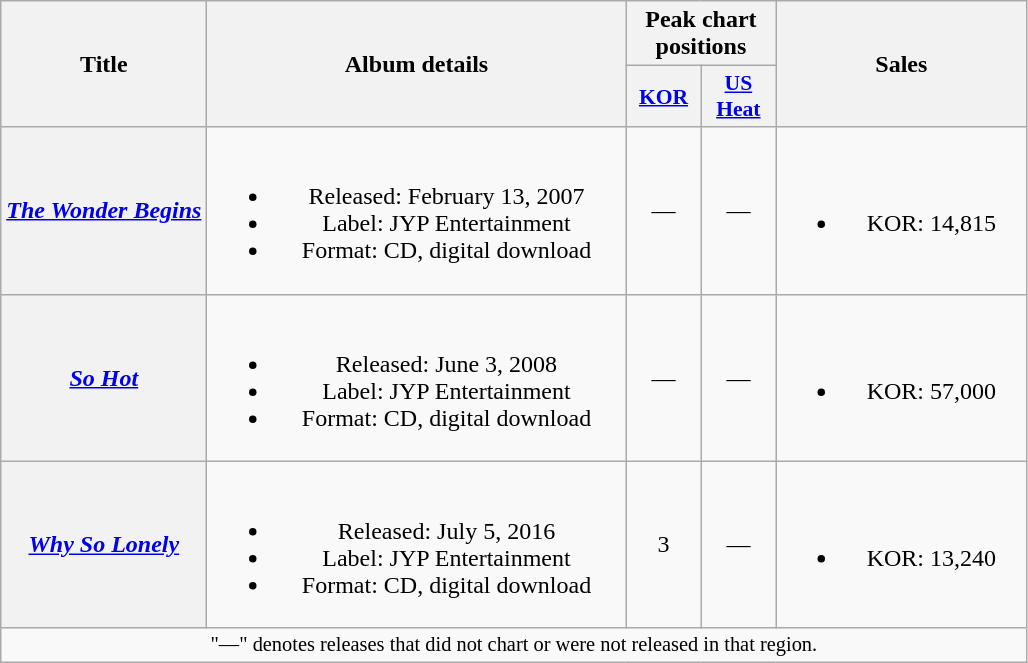<table class="wikitable plainrowheaders" style="text-align:center;">
<tr>
<th scope="col" rowspan="2">Title</th>
<th scope="col" rowspan="2" style="width:17em;">Album details</th>
<th colspan="2" scope="col">Peak chart positions</th>
<th scope="col" rowspan="2" style="width:10em;">Sales</th>
</tr>
<tr>
<th scope="col" style="width:3em;font-size:90%;"><a href='#'>KOR</a><br></th>
<th scope="col" style="width:3em;font-size:90%;"><a href='#'>US<br>Heat</a><br></th>
</tr>
<tr>
<th scope="row"><em><a href='#'>The Wonder Begins</a></em></th>
<td><br><ul><li>Released: February 13, 2007</li><li>Label: JYP Entertainment</li><li>Format: CD, digital download</li></ul></td>
<td>—</td>
<td>—</td>
<td><br><ul><li>KOR: 14,815</li></ul></td>
</tr>
<tr>
<th scope="row"><em><a href='#'>So Hot</a></em></th>
<td><br><ul><li>Released: June 3, 2008</li><li>Label: JYP Entertainment</li><li>Format: CD, digital download</li></ul></td>
<td>—</td>
<td>—</td>
<td><br><ul><li>KOR: 57,000</li></ul></td>
</tr>
<tr>
<th scope="row"><em><a href='#'>Why So Lonely</a></em></th>
<td><br><ul><li>Released: July 5, 2016</li><li>Label: JYP Entertainment</li><li>Format: CD, digital download</li></ul></td>
<td>3</td>
<td>—</td>
<td><br><ul><li>KOR: 13,240</li></ul></td>
</tr>
<tr>
<td colspan="5" style="font-size: 85%">"—" denotes releases that did not chart or were not released in that region.</td>
</tr>
</table>
